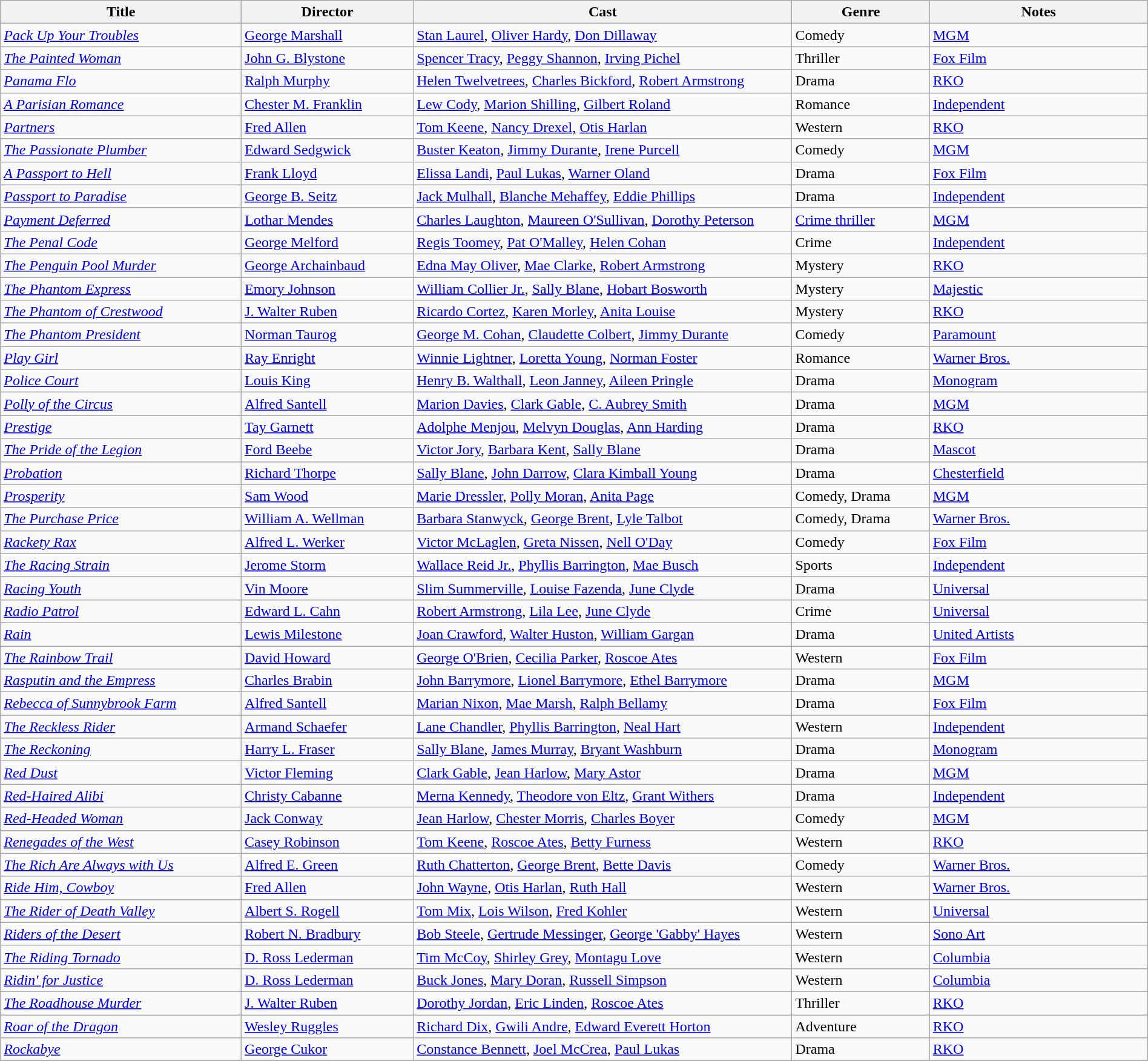<table class="wikitable" style="width:100%;">
<tr>
<th style="width:21%;">Title</th>
<th style="width:15%;">Director</th>
<th style="width:33%;">Cast</th>
<th style="width:12%;">Genre</th>
<th style="width:19%;">Notes</th>
</tr>
<tr>
<td><em><a href='#'>Pack Up Your Troubles</a></em></td>
<td><a href='#'>George Marshall</a></td>
<td><a href='#'>Stan Laurel</a>, <a href='#'>Oliver Hardy</a>, <a href='#'>Don Dillaway</a></td>
<td>Comedy</td>
<td><a href='#'>MGM</a></td>
</tr>
<tr>
<td><em><a href='#'>The Painted Woman</a></em></td>
<td><a href='#'>John G. Blystone</a></td>
<td><a href='#'>Spencer Tracy</a>, <a href='#'>Peggy Shannon</a>, <a href='#'>Irving Pichel</a></td>
<td>Thriller</td>
<td><a href='#'>Fox Film</a></td>
</tr>
<tr>
<td><em><a href='#'>Panama Flo</a></em></td>
<td><a href='#'>Ralph Murphy</a></td>
<td><a href='#'>Helen Twelvetrees</a>, <a href='#'>Charles Bickford</a>, <a href='#'>Robert Armstrong</a></td>
<td>Drama</td>
<td><a href='#'>RKO</a></td>
</tr>
<tr>
<td><em><a href='#'>A Parisian Romance</a></em></td>
<td><a href='#'>Chester M. Franklin</a></td>
<td><a href='#'>Lew Cody</a>, <a href='#'>Marion Shilling</a>, <a href='#'>Gilbert Roland</a></td>
<td>Romance</td>
<td><a href='#'>Independent</a></td>
</tr>
<tr>
<td><em><a href='#'>Partners</a></em></td>
<td><a href='#'>Fred Allen</a></td>
<td><a href='#'>Tom Keene</a>, <a href='#'>Nancy Drexel</a>, <a href='#'>Otis Harlan</a></td>
<td>Western</td>
<td><a href='#'>RKO</a></td>
</tr>
<tr>
<td><em><a href='#'>The Passionate Plumber</a></em></td>
<td><a href='#'>Edward Sedgwick</a></td>
<td><a href='#'>Buster Keaton</a>, <a href='#'>Jimmy Durante</a>, <a href='#'>Irene Purcell</a></td>
<td>Comedy</td>
<td><a href='#'>MGM</a></td>
</tr>
<tr>
<td><em><a href='#'>A Passport to Hell</a></em></td>
<td><a href='#'>Frank Lloyd</a></td>
<td><a href='#'>Elissa Landi</a>, <a href='#'>Paul Lukas</a>, <a href='#'>Warner Oland</a></td>
<td>Drama</td>
<td><a href='#'>Fox Film</a></td>
</tr>
<tr>
<td><em><a href='#'>Passport to Paradise</a></em></td>
<td><a href='#'>George B. Seitz</a></td>
<td><a href='#'>Jack Mulhall</a>, <a href='#'>Blanche Mehaffey</a>, <a href='#'>Eddie Phillips</a></td>
<td>Drama</td>
<td><a href='#'>Independent</a></td>
</tr>
<tr>
<td><em><a href='#'>Payment Deferred</a></em></td>
<td><a href='#'>Lothar Mendes</a></td>
<td><a href='#'>Charles Laughton</a>, <a href='#'>Maureen O'Sullivan</a>, <a href='#'>Dorothy Peterson</a></td>
<td><a href='#'>Crime thriller</a></td>
<td><a href='#'>MGM</a></td>
</tr>
<tr>
<td><em><a href='#'>The Penal Code</a></em></td>
<td><a href='#'>George Melford</a></td>
<td><a href='#'>Regis Toomey</a>, <a href='#'>Pat O'Malley</a>, <a href='#'>Helen Cohan</a></td>
<td>Crime</td>
<td><a href='#'>Independent</a></td>
</tr>
<tr>
<td><em><a href='#'>The Penguin Pool Murder</a></em></td>
<td><a href='#'>George Archainbaud</a></td>
<td><a href='#'>Edna May Oliver</a>, <a href='#'>Mae Clarke</a>, <a href='#'>Robert Armstrong</a></td>
<td>Mystery</td>
<td><a href='#'>RKO</a></td>
</tr>
<tr>
<td><em><a href='#'>The Phantom Express</a></em></td>
<td><a href='#'>Emory Johnson</a></td>
<td><a href='#'>William Collier Jr.</a>, <a href='#'>Sally Blane</a>, <a href='#'>Hobart Bosworth</a></td>
<td>Mystery</td>
<td><a href='#'>Majestic</a></td>
</tr>
<tr>
<td><em><a href='#'>The Phantom of Crestwood</a></em></td>
<td><a href='#'>J. Walter Ruben</a></td>
<td><a href='#'>Ricardo Cortez</a>, <a href='#'>Karen Morley</a>, <a href='#'>Anita Louise</a></td>
<td>Mystery</td>
<td><a href='#'>RKO</a></td>
</tr>
<tr>
<td><em><a href='#'>The Phantom President</a></em></td>
<td><a href='#'>Norman Taurog</a></td>
<td><a href='#'>George M. Cohan</a>, <a href='#'>Claudette Colbert</a>, <a href='#'>Jimmy Durante</a></td>
<td>Comedy</td>
<td><a href='#'>Paramount</a></td>
</tr>
<tr>
<td><em><a href='#'>Play Girl</a></em></td>
<td><a href='#'>Ray Enright</a></td>
<td><a href='#'>Winnie Lightner</a>, <a href='#'>Loretta Young</a>, <a href='#'>Norman Foster</a></td>
<td>Romance</td>
<td><a href='#'>Warner Bros.</a></td>
</tr>
<tr>
<td><em><a href='#'>Police Court</a></em></td>
<td><a href='#'>Louis King</a></td>
<td><a href='#'>Henry B. Walthall</a>, <a href='#'>Leon Janney</a>, <a href='#'>Aileen Pringle</a></td>
<td>Drama</td>
<td><a href='#'>Monogram</a></td>
</tr>
<tr>
<td><em><a href='#'>Polly of the Circus</a></em></td>
<td><a href='#'>Alfred Santell</a></td>
<td><a href='#'>Marion Davies</a>, <a href='#'>Clark Gable</a>, <a href='#'>C. Aubrey Smith</a></td>
<td>Drama</td>
<td><a href='#'>MGM</a></td>
</tr>
<tr>
<td><em><a href='#'>Prestige</a></em></td>
<td><a href='#'>Tay Garnett</a></td>
<td><a href='#'>Adolphe Menjou</a>, <a href='#'>Melvyn Douglas</a>, <a href='#'>Ann Harding</a></td>
<td>Drama</td>
<td><a href='#'>RKO</a></td>
</tr>
<tr>
<td><em><a href='#'>The Pride of the Legion</a></em></td>
<td><a href='#'>Ford Beebe</a></td>
<td><a href='#'>Victor Jory</a>, <a href='#'>Barbara Kent</a>, <a href='#'>Sally Blane</a></td>
<td>Drama</td>
<td><a href='#'>Mascot</a></td>
</tr>
<tr>
<td><em><a href='#'>Probation</a></em></td>
<td><a href='#'>Richard Thorpe</a></td>
<td><a href='#'>Sally Blane</a>, <a href='#'>John Darrow</a>, <a href='#'>Clara Kimball Young</a></td>
<td>Drama</td>
<td><a href='#'>Chesterfield</a></td>
</tr>
<tr>
<td><em><a href='#'>Prosperity</a></em></td>
<td><a href='#'>Sam Wood</a></td>
<td><a href='#'>Marie Dressler</a>, <a href='#'>Polly Moran</a>, <a href='#'>Anita Page</a></td>
<td>Comedy, Drama</td>
<td><a href='#'>MGM</a></td>
</tr>
<tr>
<td><em><a href='#'>The Purchase Price</a></em></td>
<td><a href='#'>William A. Wellman</a></td>
<td><a href='#'>Barbara Stanwyck</a>, <a href='#'>George Brent</a>, <a href='#'>Lyle Talbot</a></td>
<td>Comedy, Drama</td>
<td><a href='#'>Warner Bros.</a></td>
</tr>
<tr>
<td><em><a href='#'>Rackety Rax</a></em></td>
<td><a href='#'>Alfred L. Werker</a></td>
<td><a href='#'>Victor McLaglen</a>, <a href='#'>Greta Nissen</a>, <a href='#'>Nell O'Day</a></td>
<td>Comedy</td>
<td><a href='#'>Fox Film</a></td>
</tr>
<tr>
<td><em><a href='#'>The Racing Strain</a></em></td>
<td><a href='#'>Jerome Storm</a></td>
<td><a href='#'>Wallace Reid Jr.</a>, <a href='#'>Phyllis Barrington</a>, <a href='#'>Mae Busch</a></td>
<td>Sports</td>
<td><a href='#'>Independent</a></td>
</tr>
<tr>
<td><em><a href='#'>Racing Youth</a></em></td>
<td><a href='#'>Vin Moore</a></td>
<td><a href='#'>Slim Summerville</a>, <a href='#'>Louise Fazenda</a>, <a href='#'>June Clyde</a></td>
<td>Drama</td>
<td><a href='#'>Universal</a></td>
</tr>
<tr>
<td><em><a href='#'>Radio Patrol</a></em></td>
<td><a href='#'>Edward L. Cahn</a></td>
<td><a href='#'>Robert Armstrong</a>, <a href='#'>Lila Lee</a>, <a href='#'>June Clyde</a></td>
<td>Crime</td>
<td><a href='#'>Universal</a></td>
</tr>
<tr>
<td><em><a href='#'>Rain</a></em></td>
<td><a href='#'>Lewis Milestone</a></td>
<td><a href='#'>Joan Crawford</a>, <a href='#'>Walter Huston</a>, <a href='#'>William Gargan</a></td>
<td>Drama</td>
<td><a href='#'>United Artists</a></td>
</tr>
<tr>
<td><em><a href='#'>The Rainbow Trail</a></em></td>
<td><a href='#'>David Howard</a></td>
<td><a href='#'>George O'Brien</a>, <a href='#'>Cecilia Parker</a>, <a href='#'>Roscoe Ates</a></td>
<td>Western</td>
<td><a href='#'>Fox Film</a></td>
</tr>
<tr>
<td><em><a href='#'>Rasputin and the Empress</a></em></td>
<td><a href='#'>Charles Brabin</a></td>
<td><a href='#'>John Barrymore</a>, <a href='#'>Lionel Barrymore</a>, <a href='#'>Ethel Barrymore</a></td>
<td>Drama</td>
<td><a href='#'>MGM</a></td>
</tr>
<tr>
<td><em><a href='#'>Rebecca of Sunnybrook Farm</a></em></td>
<td><a href='#'>Alfred Santell</a></td>
<td><a href='#'>Marian Nixon</a>, <a href='#'>Mae Marsh</a>, <a href='#'>Ralph Bellamy</a></td>
<td>Drama</td>
<td><a href='#'>Fox Film</a></td>
</tr>
<tr>
<td><em><a href='#'>The Reckless Rider</a></em></td>
<td><a href='#'>Armand Schaefer</a></td>
<td><a href='#'>Lane Chandler</a>, <a href='#'>Phyllis Barrington</a>, <a href='#'>Neal Hart</a></td>
<td>Western</td>
<td><a href='#'>Independent</a></td>
</tr>
<tr>
<td><em><a href='#'>The Reckoning</a></em></td>
<td><a href='#'>Harry L. Fraser</a></td>
<td><a href='#'>Sally Blane</a>, <a href='#'>James Murray</a>, <a href='#'>Bryant Washburn</a></td>
<td>Drama</td>
<td><a href='#'>Monogram</a></td>
</tr>
<tr>
<td><em><a href='#'>Red Dust</a></em></td>
<td><a href='#'>Victor Fleming</a></td>
<td><a href='#'>Clark Gable</a>, <a href='#'>Jean Harlow</a>, <a href='#'>Mary Astor</a></td>
<td>Drama</td>
<td><a href='#'>MGM</a></td>
</tr>
<tr>
<td><em><a href='#'>Red-Haired Alibi</a></em></td>
<td><a href='#'>Christy Cabanne</a></td>
<td><a href='#'>Merna Kennedy</a>, <a href='#'>Theodore von Eltz</a>, <a href='#'>Grant Withers</a></td>
<td>Drama</td>
<td><a href='#'>Independent</a></td>
</tr>
<tr>
<td><em><a href='#'>Red-Headed Woman</a></em></td>
<td><a href='#'>Jack Conway</a></td>
<td><a href='#'>Jean Harlow</a>, <a href='#'>Chester Morris</a>, <a href='#'>Charles Boyer</a></td>
<td>Comedy</td>
<td><a href='#'>MGM</a></td>
</tr>
<tr>
<td><em><a href='#'>Renegades of the West</a></em></td>
<td><a href='#'>Casey Robinson</a></td>
<td><a href='#'>Tom Keene</a>, <a href='#'>Roscoe Ates</a>, <a href='#'>Betty Furness</a></td>
<td>Western</td>
<td><a href='#'>RKO</a></td>
</tr>
<tr>
<td><em><a href='#'>The Rich Are Always with Us</a></em></td>
<td><a href='#'>Alfred E. Green</a></td>
<td><a href='#'>Ruth Chatterton</a>, <a href='#'>George Brent</a>, <a href='#'>Bette Davis</a></td>
<td>Comedy</td>
<td><a href='#'>Warner Bros.</a></td>
</tr>
<tr>
<td><em><a href='#'>Ride Him, Cowboy</a></em></td>
<td><a href='#'>Fred Allen</a></td>
<td><a href='#'>John Wayne</a>, <a href='#'>Otis Harlan</a>, <a href='#'>Ruth Hall</a></td>
<td>Western</td>
<td><a href='#'>Warner Bros.</a></td>
</tr>
<tr>
<td><em><a href='#'>The Rider of Death Valley</a></em></td>
<td><a href='#'>Albert S. Rogell</a></td>
<td><a href='#'>Tom Mix</a>, <a href='#'>Lois Wilson</a>, <a href='#'>Fred Kohler</a></td>
<td>Western</td>
<td><a href='#'>Universal</a></td>
</tr>
<tr>
<td><em><a href='#'>Riders of the Desert</a></em></td>
<td><a href='#'>Robert N. Bradbury</a></td>
<td><a href='#'>Bob Steele</a>, <a href='#'>Gertrude Messinger</a>, <a href='#'>George 'Gabby' Hayes</a></td>
<td>Western</td>
<td><a href='#'>Sono Art</a></td>
</tr>
<tr>
<td><em><a href='#'>The Riding Tornado</a></em></td>
<td><a href='#'>D. Ross Lederman</a></td>
<td><a href='#'>Tim McCoy</a>, <a href='#'>Shirley Grey</a>, <a href='#'>Montagu Love</a></td>
<td>Western</td>
<td><a href='#'>Columbia</a></td>
</tr>
<tr>
<td><em><a href='#'>Ridin' for Justice</a></em></td>
<td><a href='#'>D. Ross Lederman</a></td>
<td><a href='#'>Buck Jones</a>, <a href='#'>Mary Doran</a>, <a href='#'>Russell Simpson</a></td>
<td>Western</td>
<td><a href='#'>Columbia</a></td>
</tr>
<tr>
<td><em><a href='#'>The Roadhouse Murder</a></em></td>
<td><a href='#'>J. Walter Ruben</a></td>
<td><a href='#'>Dorothy Jordan</a>, <a href='#'>Eric Linden</a>, <a href='#'>Roscoe Ates</a></td>
<td>Thriller</td>
<td><a href='#'>RKO</a></td>
</tr>
<tr>
<td><em><a href='#'>Roar of the Dragon</a></em></td>
<td><a href='#'>Wesley Ruggles</a></td>
<td><a href='#'>Richard Dix</a>, <a href='#'>Gwili Andre</a>, <a href='#'>Edward Everett Horton</a></td>
<td>Adventure</td>
<td><a href='#'>RKO</a></td>
</tr>
<tr>
<td><em><a href='#'>Rockabye</a></em></td>
<td><a href='#'>George Cukor</a></td>
<td><a href='#'>Constance Bennett</a>, <a href='#'>Joel McCrea</a>, <a href='#'>Paul Lukas</a></td>
<td>Drama</td>
<td><a href='#'>RKO</a></td>
</tr>
<tr>
</tr>
</table>
